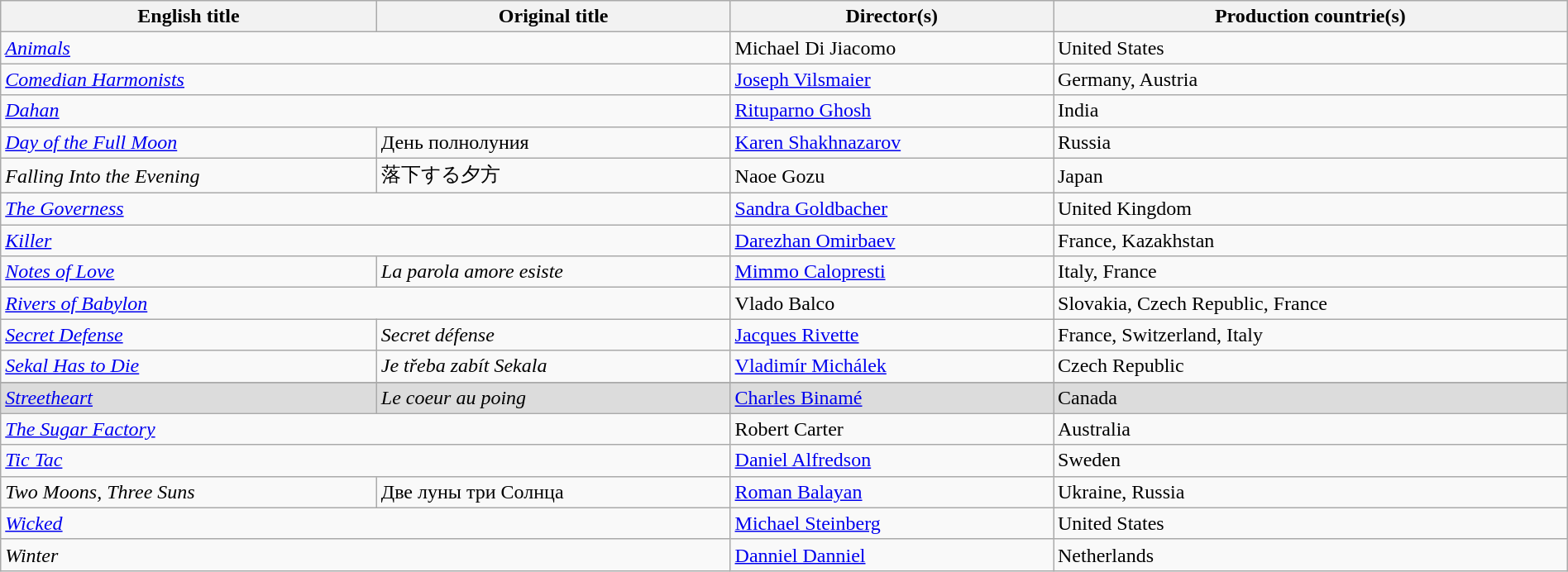<table class="sortable wikitable" style="width:100%; margin-bottom:4px" cellpadding="5">
<tr>
<th scope="col">English title</th>
<th scope="col">Original title</th>
<th scope="col">Director(s)</th>
<th scope="col">Production countrie(s)</th>
</tr>
<tr>
<td colspan="2"><em><a href='#'>Animals</a></em></td>
<td>Michael Di Jiacomo</td>
<td>United States</td>
</tr>
<tr>
<td colspan="2"><em><a href='#'>Comedian Harmonists</a></em></td>
<td><a href='#'>Joseph Vilsmaier</a></td>
<td>Germany, Austria</td>
</tr>
<tr>
<td colspan="2"><em><a href='#'>Dahan</a></em></td>
<td><a href='#'>Rituparno Ghosh</a></td>
<td>India</td>
</tr>
<tr>
<td><em><a href='#'>Day of the Full Moon</a></em></td>
<td>День полнолуния</td>
<td><a href='#'>Karen Shakhnazarov</a></td>
<td>Russia</td>
</tr>
<tr>
<td><em>Falling Into the Evening</em></td>
<td>落下する夕方</td>
<td>Naoe Gozu</td>
<td>Japan</td>
</tr>
<tr>
<td colspan="2"><em><a href='#'>The Governess</a></em></td>
<td><a href='#'>Sandra Goldbacher</a></td>
<td>United Kingdom</td>
</tr>
<tr>
<td colspan="2"><em><a href='#'>Killer</a></em></td>
<td><a href='#'>Darezhan Omirbaev</a></td>
<td>France, Kazakhstan</td>
</tr>
<tr>
<td><em><a href='#'>Notes of Love</a></em></td>
<td><em>La parola amore esiste</em></td>
<td><a href='#'>Mimmo Calopresti</a></td>
<td>Italy, France</td>
</tr>
<tr>
<td colspan="2"><em><a href='#'>Rivers of Babylon</a></em></td>
<td>Vlado Balco</td>
<td>Slovakia, Czech Republic, France</td>
</tr>
<tr>
<td><em><a href='#'>Secret Defense</a></em></td>
<td><em>Secret défense</em></td>
<td><a href='#'>Jacques Rivette</a></td>
<td>France, Switzerland, Italy</td>
</tr>
<tr>
<td><em><a href='#'>Sekal Has to Die</a></em></td>
<td><em>Je třeba zabít Sekala</em></td>
<td><a href='#'>Vladimír Michálek</a></td>
<td>Czech Republic</td>
</tr>
<tr>
</tr>
<tr bgcolor="#DCDCDC">
<td><em><a href='#'>Streetheart</a></em> </td>
<td><em>Le coeur au poing</em></td>
<td><a href='#'>Charles Binamé</a></td>
<td>Canada</td>
</tr>
<tr>
<td colspan="2"><em><a href='#'>The Sugar Factory</a></em></td>
<td>Robert Carter</td>
<td>Australia</td>
</tr>
<tr>
<td colspan="2"><em><a href='#'>Tic Tac</a></em></td>
<td><a href='#'>Daniel Alfredson</a></td>
<td>Sweden</td>
</tr>
<tr>
<td><em>Two Moons, Three Suns</em></td>
<td>Две луны три Солнца</td>
<td><a href='#'>Roman Balayan</a></td>
<td>Ukraine, Russia</td>
</tr>
<tr>
<td colspan="2"><em><a href='#'>Wicked</a></em></td>
<td><a href='#'>Michael Steinberg</a></td>
<td>United States</td>
</tr>
<tr>
<td colspan="2"><em>Winter</em></td>
<td><a href='#'>Danniel Danniel</a></td>
<td>Netherlands</td>
</tr>
</table>
